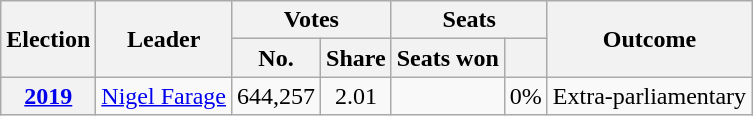<table class="wikitable">
<tr>
<th rowspan="2">Election</th>
<th rowspan="2">Leader</th>
<th colspan="2">Votes</th>
<th colspan="2">Seats</th>
<th rowspan="2">Outcome</th>
</tr>
<tr>
<th>No.</th>
<th>Share</th>
<th>Seats won</th>
<th></th>
</tr>
<tr>
<th><a href='#'>2019</a></th>
<td><a href='#'>Nigel Farage</a></td>
<td style="text-align:center;">644,257</td>
<td style="text-align:center;">2.01</td>
<td style="text-align:center;"></td>
<td>0%</td>
<td>Extra-parliamentary</td>
</tr>
</table>
